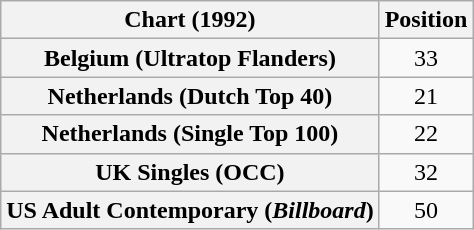<table class="wikitable sortable plainrowheaders" style="text-align:center">
<tr>
<th>Chart (1992)</th>
<th>Position</th>
</tr>
<tr>
<th scope="row">Belgium (Ultratop Flanders)</th>
<td>33</td>
</tr>
<tr>
<th scope="row">Netherlands (Dutch Top 40)</th>
<td>21</td>
</tr>
<tr>
<th scope="row">Netherlands (Single Top 100)</th>
<td>22</td>
</tr>
<tr>
<th scope="row">UK Singles (OCC)</th>
<td>32</td>
</tr>
<tr>
<th scope="row">US Adult Contemporary (<em>Billboard</em>)</th>
<td>50</td>
</tr>
</table>
